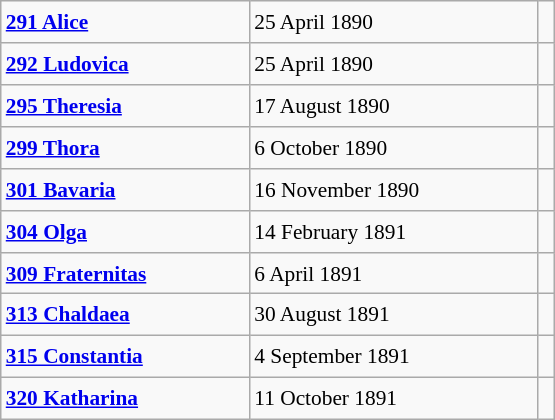<table class="wikitable" style="font-size: 89%; float: left; width: 26em; margin-right: 1em; height: 280px">
<tr>
<td><strong><a href='#'>291 Alice</a></strong></td>
<td>25 April 1890</td>
<td></td>
</tr>
<tr>
<td><strong><a href='#'>292 Ludovica</a></strong></td>
<td>25 April 1890</td>
<td></td>
</tr>
<tr>
<td><strong><a href='#'>295 Theresia</a></strong></td>
<td>17 August 1890</td>
<td></td>
</tr>
<tr>
<td><strong><a href='#'>299 Thora</a></strong></td>
<td>6 October 1890</td>
<td></td>
</tr>
<tr>
<td><strong><a href='#'>301 Bavaria</a></strong></td>
<td>16 November 1890</td>
<td></td>
</tr>
<tr>
<td><strong><a href='#'>304 Olga</a></strong></td>
<td>14 February 1891</td>
<td></td>
</tr>
<tr>
<td><strong><a href='#'>309 Fraternitas</a></strong></td>
<td>6 April 1891</td>
<td></td>
</tr>
<tr>
<td><strong><a href='#'>313 Chaldaea</a></strong></td>
<td>30 August 1891</td>
<td></td>
</tr>
<tr>
<td><strong><a href='#'>315 Constantia</a></strong></td>
<td>4 September 1891</td>
<td></td>
</tr>
<tr>
<td><strong><a href='#'>320 Katharina</a></strong></td>
<td>11 October 1891</td>
<td></td>
</tr>
</table>
